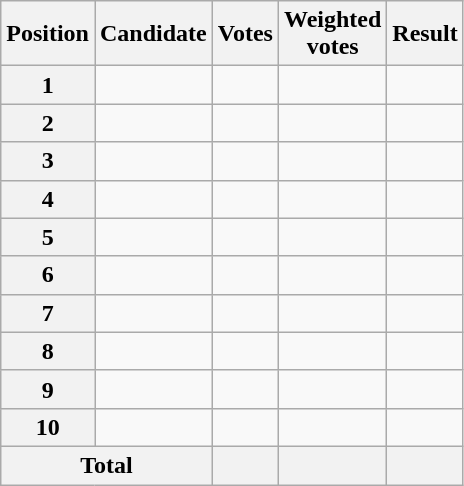<table class="wikitable sortable col3right col4right">
<tr>
<th scope="col">Position</th>
<th scope="col">Candidate</th>
<th scope="col">Votes</th>
<th scope="col">Weighted<br>votes</th>
<th scope="col">Result</th>
</tr>
<tr>
<th scope="row">1</th>
<td></td>
<td></td>
<td></td>
<td></td>
</tr>
<tr>
<th scope="row">2</th>
<td></td>
<td></td>
<td></td>
<td></td>
</tr>
<tr>
<th scope="row">3</th>
<td></td>
<td></td>
<td></td>
<td></td>
</tr>
<tr>
<th scope="row">4</th>
<td></td>
<td></td>
<td></td>
<td></td>
</tr>
<tr>
<th scope="row">5</th>
<td></td>
<td></td>
<td></td>
<td></td>
</tr>
<tr>
<th scope="row">6</th>
<td></td>
<td></td>
<td></td>
<td></td>
</tr>
<tr>
<th scope="row">7</th>
<td></td>
<td></td>
<td></td>
<td></td>
</tr>
<tr>
<th scope="row">8</th>
<td></td>
<td></td>
<td></td>
<td></td>
</tr>
<tr>
<th scope="row">9</th>
<td></td>
<td></td>
<td></td>
<td></td>
</tr>
<tr>
<th scope="row">10</th>
<td></td>
<td></td>
<td></td>
<td></td>
</tr>
<tr class="sortbottom">
<th scope="row" colspan="2">Total</th>
<th style="text-align:right"></th>
<th style="text-align:right"></th>
<th></th>
</tr>
</table>
